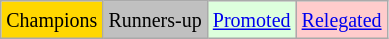<table class="wikitable">
<tr>
<td bgcolor=gold><small>Champions</small></td>
<td bgcolor=silver><small>Runners-up</small></td>
<td bgcolor="#DDFFDD"><small><a href='#'>Promoted</a></small></td>
<td bgcolor= "#FFCCCC"><small><a href='#'>Relegated</a></small></td>
</tr>
</table>
